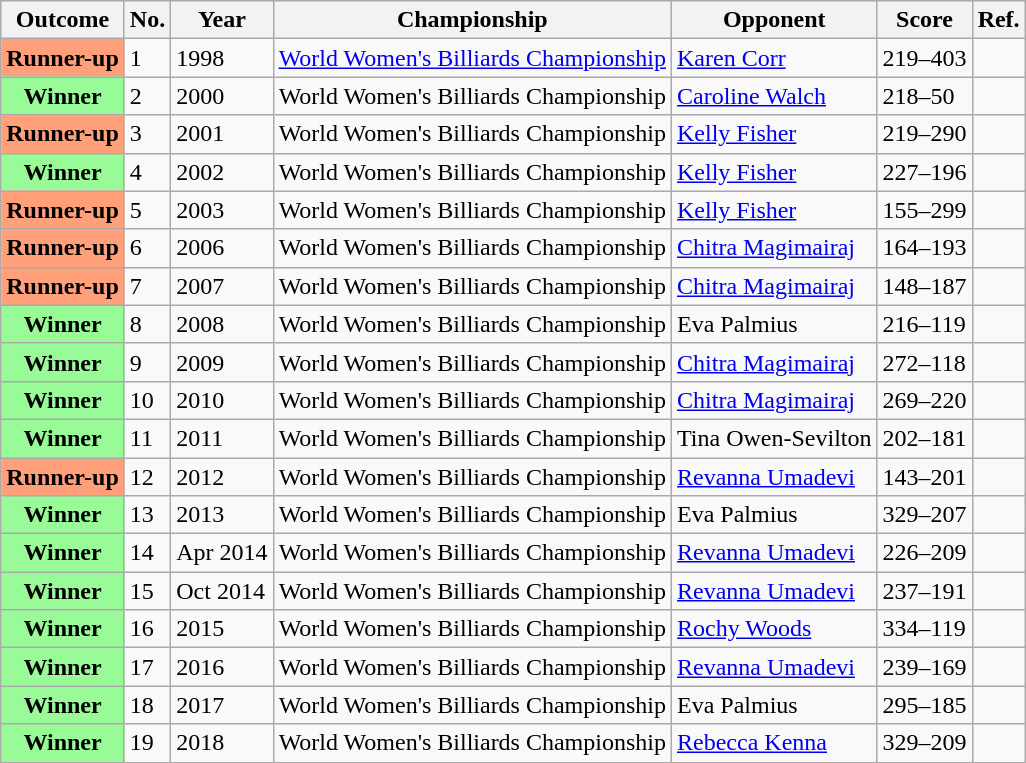<table class="wikitable">
<tr>
<th>Outcome</th>
<th>No.</th>
<th>Year</th>
<th>Championship</th>
<th>Opponent</th>
<th>Score</th>
<th>Ref.</th>
</tr>
<tr>
<th scope="row" style="background:#ffa07a;">Runner-up</th>
<td>1</td>
<td>1998</td>
<td><a href='#'>World Women's Billiards Championship</a></td>
<td><a href='#'>Karen Corr</a></td>
<td>219–403</td>
<td></td>
</tr>
<tr>
<th scope="row" style="background:#98FB98">Winner</th>
<td>2</td>
<td>2000</td>
<td>World Women's Billiards Championship</td>
<td><a href='#'>Caroline Walch</a></td>
<td>218–50</td>
<td></td>
</tr>
<tr>
<th scope="row" style="background:#ffa07a;">Runner-up</th>
<td>3</td>
<td>2001</td>
<td>World Women's Billiards Championship</td>
<td><a href='#'>Kelly Fisher</a></td>
<td>219–290</td>
<td></td>
</tr>
<tr>
<th scope="row" style="background:#98FB98">Winner</th>
<td>4</td>
<td>2002</td>
<td>World Women's Billiards Championship</td>
<td><a href='#'>Kelly Fisher</a></td>
<td>227–196</td>
<td></td>
</tr>
<tr>
<th scope="row" style="background:#ffa07a;">Runner-up</th>
<td>5</td>
<td>2003</td>
<td>World Women's Billiards Championship</td>
<td><a href='#'>Kelly Fisher</a></td>
<td>155–299</td>
<td></td>
</tr>
<tr>
<th scope="row" style="background:#ffa07a;">Runner-up</th>
<td>6</td>
<td>2006</td>
<td>World Women's Billiards Championship</td>
<td><a href='#'>Chitra Magimairaj</a></td>
<td>164–193</td>
<td></td>
</tr>
<tr>
<th scope="row" style="background:#ffa07a;">Runner-up</th>
<td>7</td>
<td>2007</td>
<td>World Women's Billiards Championship</td>
<td><a href='#'>Chitra Magimairaj</a></td>
<td>148–187</td>
<td></td>
</tr>
<tr>
<th scope="row" style="background:#98FB98">Winner</th>
<td>8</td>
<td>2008</td>
<td>World Women's Billiards Championship</td>
<td>Eva Palmius</td>
<td>216–119</td>
<td></td>
</tr>
<tr>
<th scope="row" style="background:#98FB98">Winner</th>
<td>9</td>
<td>2009</td>
<td>World Women's Billiards Championship</td>
<td><a href='#'>Chitra Magimairaj</a></td>
<td>272–118</td>
<td></td>
</tr>
<tr>
<th scope="row" style="background:#98FB98">Winner</th>
<td>10</td>
<td>2010</td>
<td>World Women's Billiards Championship</td>
<td><a href='#'>Chitra Magimairaj</a></td>
<td>269–220</td>
<td></td>
</tr>
<tr>
<th scope="row" style="background:#98FB98">Winner</th>
<td>11</td>
<td>2011</td>
<td>World Women's Billiards Championship</td>
<td>Tina Owen-Sevilton</td>
<td>202–181</td>
<td></td>
</tr>
<tr>
<th scope="row" style="background:#ffa07a;">Runner-up</th>
<td>12</td>
<td>2012</td>
<td>World Women's Billiards Championship</td>
<td><a href='#'>Revanna Umadevi</a></td>
<td>143–201</td>
<td></td>
</tr>
<tr>
<th scope="row" style="background:#98FB98">Winner</th>
<td>13</td>
<td>2013</td>
<td>World Women's Billiards Championship</td>
<td>Eva Palmius</td>
<td>329–207</td>
<td></td>
</tr>
<tr>
<th scope="row" style="background:#98FB98">Winner</th>
<td>14</td>
<td>Apr 2014</td>
<td>World Women's Billiards Championship</td>
<td><a href='#'>Revanna Umadevi</a></td>
<td>226–209</td>
<td></td>
</tr>
<tr>
<th scope="row" style="background:#98FB98">Winner</th>
<td>15</td>
<td>Oct 2014</td>
<td>World Women's Billiards Championship</td>
<td><a href='#'>Revanna Umadevi</a></td>
<td>237–191</td>
<td></td>
</tr>
<tr>
<th scope="row" style="background:#98FB98">Winner</th>
<td>16</td>
<td>2015</td>
<td>World Women's Billiards Championship</td>
<td><a href='#'>Rochy Woods</a></td>
<td>334–119</td>
<td></td>
</tr>
<tr>
<th scope="row" style="background:#98FB98">Winner</th>
<td>17</td>
<td>2016</td>
<td>World Women's Billiards Championship</td>
<td><a href='#'>Revanna Umadevi</a></td>
<td>239–169</td>
<td></td>
</tr>
<tr>
<th scope="row" style="background:#98FB98">Winner</th>
<td>18</td>
<td>2017</td>
<td>World Women's Billiards Championship</td>
<td>Eva Palmius</td>
<td>295–185</td>
<td></td>
</tr>
<tr>
<th scope="row" style="background:#98FB98">Winner</th>
<td>19</td>
<td>2018</td>
<td>World Women's Billiards Championship</td>
<td><a href='#'>Rebecca Kenna</a></td>
<td>329–209</td>
<td></td>
</tr>
</table>
